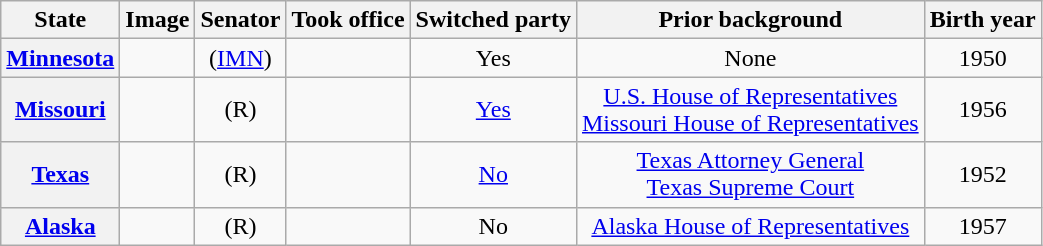<table class="sortable wikitable" style="text-align:center">
<tr>
<th>State</th>
<th>Image</th>
<th>Senator</th>
<th>Took office</th>
<th>Switched party</th>
<th>Prior background</th>
<th>Birth year</th>
</tr>
<tr>
<th><a href='#'>Minnesota</a></th>
<td></td>
<td> (<a href='#'>IMN</a>)</td>
<td></td>
<td>Yes<br></td>
<td>None</td>
<td>1950</td>
</tr>
<tr>
<th><a href='#'>Missouri</a></th>
<td></td>
<td> (R)</td>
<td></td>
<td><a href='#'>Yes</a><br></td>
<td><a href='#'>U.S. House of Representatives</a><br><a href='#'>Missouri House of Representatives</a></td>
<td>1956</td>
</tr>
<tr>
<th><a href='#'>Texas</a></th>
<td></td>
<td> (R)</td>
<td></td>
<td><a href='#'>No</a><br></td>
<td><a href='#'>Texas Attorney General</a><br><a href='#'>Texas Supreme Court</a></td>
<td>1952</td>
</tr>
<tr>
<th><a href='#'>Alaska</a></th>
<td></td>
<td> (R)</td>
<td></td>
<td>No<br></td>
<td><a href='#'>Alaska House of Representatives</a></td>
<td>1957</td>
</tr>
</table>
